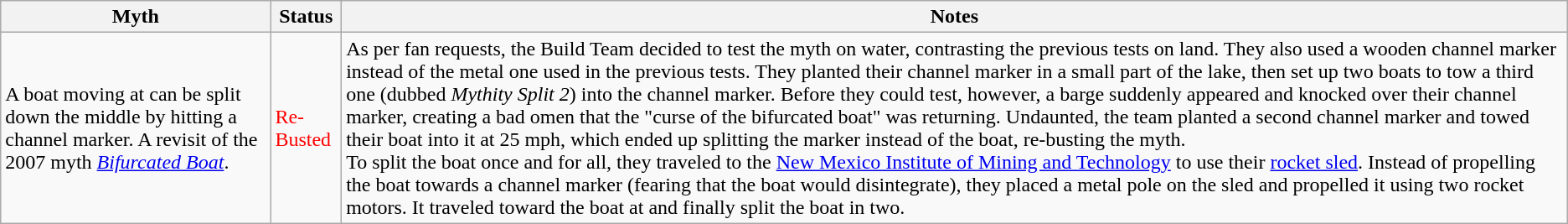<table class="wikitable plainrowheaders">
<tr>
<th scope"col">Myth</th>
<th scope"col">Status</th>
<th scope"col">Notes</th>
</tr>
<tr>
<td scope"row">A boat moving at  can be split down the middle by hitting a channel marker. A revisit of the 2007 myth <em><a href='#'>Bifurcated Boat</a></em>.</td>
<td style="color:red">Re-Busted</td>
<td>As per fan requests, the Build Team decided to test the myth on water, contrasting the previous tests on land. They also used a wooden channel marker instead of the metal one used in the previous tests. They planted their channel marker in a small part of the lake, then set up two boats to tow a third one (dubbed <em>Mythity Split 2</em>) into the channel marker. Before they could test, however, a barge suddenly appeared and knocked over their channel marker, creating a bad omen that the "curse of the bifurcated boat" was returning. Undaunted, the team planted a second channel marker and towed their boat into it at 25 mph, which ended up splitting the marker instead of the boat, re-busting the myth.<br>To split the boat once and for all, they traveled to the <a href='#'>New Mexico Institute of Mining and Technology</a> to use their <a href='#'>rocket sled</a>. Instead of propelling the boat towards a channel marker (fearing that the boat would disintegrate), they placed a metal pole on the sled and propelled it using two rocket motors. It traveled toward the boat at  and finally split the boat in two.</td>
</tr>
</table>
